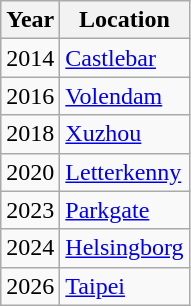<table class="wikitable">
<tr>
<th scope="col">Year</th>
<th scope="col">Location</th>
</tr>
<tr>
<td>2014</td>
<td> <a href='#'>Castlebar</a></td>
</tr>
<tr>
<td>2016</td>
<td> <a href='#'>Volendam</a></td>
</tr>
<tr>
<td>2018</td>
<td> <a href='#'>Xuzhou</a></td>
</tr>
<tr>
<td>2020</td>
<td> <a href='#'>Letterkenny</a></td>
</tr>
<tr>
<td>2023</td>
<td> <a href='#'>Parkgate</a></td>
</tr>
<tr>
<td>2024</td>
<td> <a href='#'>Helsingborg</a></td>
</tr>
<tr>
<td>2026</td>
<td> <a href='#'>Taipei</a></td>
</tr>
</table>
